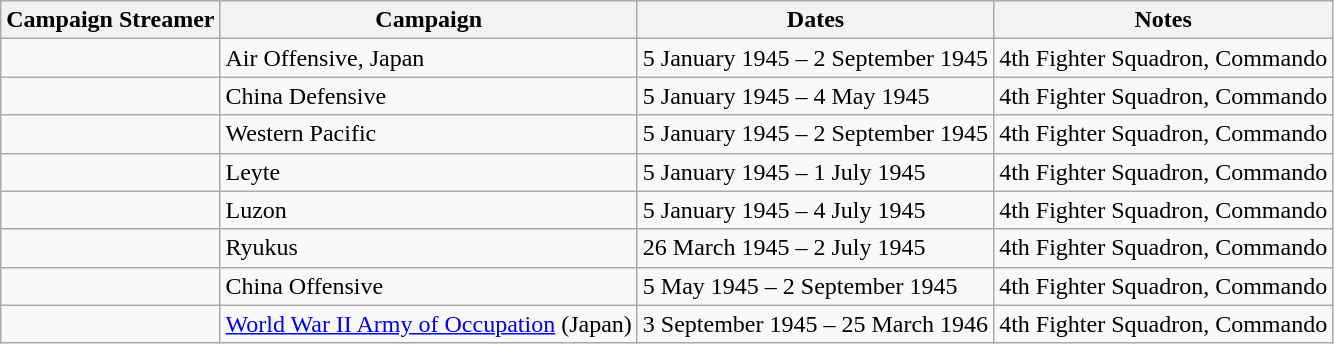<table class="wikitable">
<tr style="background:#efefef;">
<th>Campaign Streamer</th>
<th>Campaign</th>
<th>Dates</th>
<th>Notes</th>
</tr>
<tr>
<td></td>
<td>Air Offensive, Japan</td>
<td>5 January 1945 – 2 September 1945</td>
<td>4th Fighter Squadron, Commando</td>
</tr>
<tr>
<td></td>
<td>China Defensive</td>
<td>5 January 1945 – 4 May 1945</td>
<td>4th Fighter Squadron, Commando</td>
</tr>
<tr>
<td></td>
<td>Western Pacific</td>
<td>5 January 1945 – 2 September 1945</td>
<td>4th Fighter Squadron, Commando</td>
</tr>
<tr>
<td></td>
<td>Leyte</td>
<td>5 January 1945 – 1 July 1945</td>
<td>4th Fighter Squadron, Commando</td>
</tr>
<tr>
<td></td>
<td>Luzon</td>
<td>5 January 1945 – 4 July 1945</td>
<td>4th Fighter Squadron, Commando</td>
</tr>
<tr>
<td></td>
<td>Ryukus</td>
<td>26 March 1945 – 2 July 1945</td>
<td>4th Fighter Squadron, Commando</td>
</tr>
<tr>
<td></td>
<td>China Offensive</td>
<td>5 May 1945 – 2 September 1945</td>
<td>4th Fighter Squadron, Commando</td>
</tr>
<tr>
<td></td>
<td><a href='#'>World War II Army of Occupation</a> (Japan)</td>
<td>3 September 1945 – 25 March 1946</td>
<td>4th Fighter Squadron, Commando</td>
</tr>
</table>
